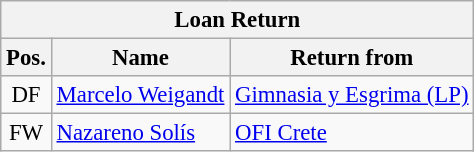<table class="wikitable" style="font-size:95%;">
<tr>
<th colspan="5">Loan Return</th>
</tr>
<tr>
<th>Pos.</th>
<th>Name</th>
<th>Return from</th>
</tr>
<tr>
<td align="center">DF</td>
<td> <a href='#'>Marcelo Weigandt</a></td>
<td> <a href='#'>Gimnasia y Esgrima (LP)</a></td>
</tr>
<tr>
<td align="center">FW</td>
<td> <a href='#'>Nazareno Solís</a></td>
<td> <a href='#'>OFI Crete</a></td>
</tr>
</table>
